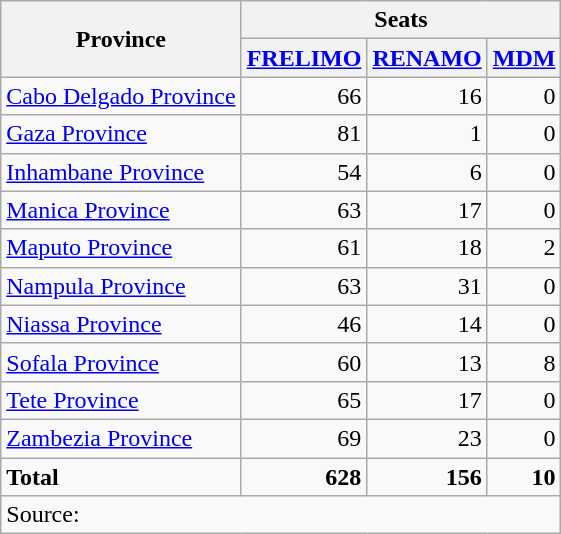<table class= wikitable style=text-align:right>
<tr>
<th rowspan=2>Province</th>
<th colspan=3>Seats</th>
</tr>
<tr>
<th><a href='#'>FRELIMO</a></th>
<th><a href='#'>RENAMO</a></th>
<th><a href='#'>MDM</a></th>
</tr>
<tr>
<td align=left><a href='#'>Cabo Delgado Province</a></td>
<td>66</td>
<td>16</td>
<td>0</td>
</tr>
<tr>
<td align=left><a href='#'>Gaza Province</a></td>
<td>81</td>
<td>1</td>
<td>0</td>
</tr>
<tr>
<td align=left><a href='#'>Inhambane Province</a></td>
<td>54</td>
<td>6</td>
<td>0</td>
</tr>
<tr>
<td align=left><a href='#'>Manica Province</a></td>
<td>63</td>
<td>17</td>
<td>0</td>
</tr>
<tr>
<td align=left><a href='#'>Maputo Province</a></td>
<td>61</td>
<td>18</td>
<td>2</td>
</tr>
<tr>
<td align=left><a href='#'>Nampula Province</a></td>
<td>63</td>
<td>31</td>
<td>0</td>
</tr>
<tr>
<td align=left><a href='#'>Niassa Province</a></td>
<td>46</td>
<td>14</td>
<td>0</td>
</tr>
<tr>
<td align=left><a href='#'>Sofala Province</a></td>
<td>60</td>
<td>13</td>
<td>8</td>
</tr>
<tr>
<td align=left><a href='#'>Tete Province</a></td>
<td>65</td>
<td>17</td>
<td>0</td>
</tr>
<tr>
<td align=left><a href='#'>Zambezia Province</a></td>
<td>69</td>
<td>23</td>
<td>0</td>
</tr>
<tr>
<td align=left><strong>Total</strong></td>
<td><strong>628</strong></td>
<td><strong>156</strong></td>
<td><strong>10</strong></td>
</tr>
<tr>
<td align=left colspan=4>Source: </td>
</tr>
</table>
